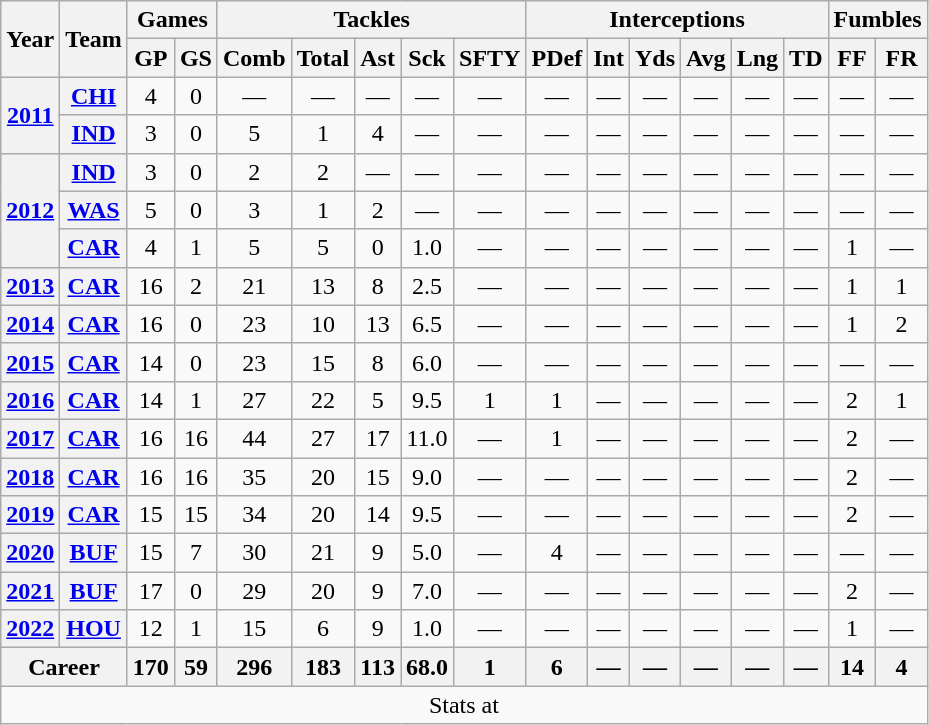<table class="wikitable" style="text-align:center;">
<tr>
<th rowspan="2">Year</th>
<th rowspan="2">Team</th>
<th colspan="2">Games</th>
<th colspan="5">Tackles</th>
<th colspan="6">Interceptions</th>
<th colspan="2">Fumbles</th>
</tr>
<tr>
<th>GP</th>
<th>GS</th>
<th>Comb</th>
<th>Total</th>
<th>Ast</th>
<th>Sck</th>
<th>SFTY</th>
<th>PDef</th>
<th>Int</th>
<th>Yds</th>
<th>Avg</th>
<th>Lng</th>
<th>TD</th>
<th>FF</th>
<th>FR</th>
</tr>
<tr>
<th rowspan="2"><a href='#'>2011</a></th>
<th><a href='#'>CHI</a></th>
<td>4</td>
<td>0</td>
<td>—</td>
<td>—</td>
<td>—</td>
<td>—</td>
<td>—</td>
<td>—</td>
<td>—</td>
<td>—</td>
<td>—</td>
<td>—</td>
<td>—</td>
<td>—</td>
<td>—</td>
</tr>
<tr>
<th><a href='#'>IND</a></th>
<td>3</td>
<td>0</td>
<td>5</td>
<td>1</td>
<td>4</td>
<td>—</td>
<td>—</td>
<td>—</td>
<td>—</td>
<td>—</td>
<td>—</td>
<td>—</td>
<td>—</td>
<td>—</td>
<td>—</td>
</tr>
<tr>
<th rowspan="3"><a href='#'>2012</a></th>
<th><a href='#'>IND</a></th>
<td>3</td>
<td>0</td>
<td>2</td>
<td>2</td>
<td>—</td>
<td>—</td>
<td>—</td>
<td>—</td>
<td>—</td>
<td>—</td>
<td>—</td>
<td>—</td>
<td>—</td>
<td>—</td>
<td>—</td>
</tr>
<tr>
<th><a href='#'>WAS</a></th>
<td>5</td>
<td>0</td>
<td>3</td>
<td>1</td>
<td>2</td>
<td>—</td>
<td>—</td>
<td>—</td>
<td>—</td>
<td>—</td>
<td>—</td>
<td>—</td>
<td>—</td>
<td>—</td>
<td>—</td>
</tr>
<tr>
<th><a href='#'>CAR</a></th>
<td>4</td>
<td>1</td>
<td>5</td>
<td>5</td>
<td>0</td>
<td>1.0</td>
<td>—</td>
<td>—</td>
<td>—</td>
<td>—</td>
<td>—</td>
<td>—</td>
<td>—</td>
<td>1</td>
<td>—</td>
</tr>
<tr>
<th><a href='#'>2013</a></th>
<th><a href='#'>CAR</a></th>
<td>16</td>
<td>2</td>
<td>21</td>
<td>13</td>
<td>8</td>
<td>2.5</td>
<td>—</td>
<td>—</td>
<td>—</td>
<td>—</td>
<td>—</td>
<td>—</td>
<td>—</td>
<td>1</td>
<td>1</td>
</tr>
<tr>
<th><a href='#'>2014</a></th>
<th><a href='#'>CAR</a></th>
<td>16</td>
<td>0</td>
<td>23</td>
<td>10</td>
<td>13</td>
<td>6.5</td>
<td>—</td>
<td>—</td>
<td>—</td>
<td>—</td>
<td>—</td>
<td>—</td>
<td>—</td>
<td>1</td>
<td>2</td>
</tr>
<tr>
<th><a href='#'>2015</a></th>
<th><a href='#'>CAR</a></th>
<td>14</td>
<td>0</td>
<td>23</td>
<td>15</td>
<td>8</td>
<td>6.0</td>
<td>—</td>
<td>—</td>
<td>—</td>
<td>—</td>
<td>—</td>
<td>—</td>
<td>—</td>
<td>—</td>
<td>—</td>
</tr>
<tr>
<th><a href='#'>2016</a></th>
<th><a href='#'>CAR</a></th>
<td>14</td>
<td>1</td>
<td>27</td>
<td>22</td>
<td>5</td>
<td>9.5</td>
<td>1</td>
<td>1</td>
<td>—</td>
<td>—</td>
<td>—</td>
<td>—</td>
<td>—</td>
<td>2</td>
<td>1</td>
</tr>
<tr>
<th><a href='#'>2017</a></th>
<th><a href='#'>CAR</a></th>
<td>16</td>
<td>16</td>
<td>44</td>
<td>27</td>
<td>17</td>
<td>11.0</td>
<td>—</td>
<td>1</td>
<td>—</td>
<td>—</td>
<td>—</td>
<td>—</td>
<td>—</td>
<td>2</td>
<td>—</td>
</tr>
<tr>
<th><a href='#'>2018</a></th>
<th><a href='#'>CAR</a></th>
<td>16</td>
<td>16</td>
<td>35</td>
<td>20</td>
<td>15</td>
<td>9.0</td>
<td>—</td>
<td>—</td>
<td>—</td>
<td>—</td>
<td>—</td>
<td>—</td>
<td>—</td>
<td>2</td>
<td>—</td>
</tr>
<tr>
<th><a href='#'>2019</a></th>
<th><a href='#'>CAR</a></th>
<td>15</td>
<td>15</td>
<td>34</td>
<td>20</td>
<td>14</td>
<td>9.5</td>
<td>—</td>
<td>—</td>
<td>—</td>
<td>—</td>
<td>—</td>
<td>—</td>
<td>—</td>
<td>2</td>
<td>—</td>
</tr>
<tr>
<th><a href='#'>2020</a></th>
<th><a href='#'>BUF</a></th>
<td>15</td>
<td>7</td>
<td>30</td>
<td>21</td>
<td>9</td>
<td>5.0</td>
<td>—</td>
<td>4</td>
<td>—</td>
<td>—</td>
<td>—</td>
<td>—</td>
<td>—</td>
<td>—</td>
<td>—</td>
</tr>
<tr>
<th><a href='#'>2021</a></th>
<th><a href='#'>BUF</a></th>
<td>17</td>
<td>0</td>
<td>29</td>
<td>20</td>
<td>9</td>
<td>7.0</td>
<td>—</td>
<td>—</td>
<td>—</td>
<td>—</td>
<td>—</td>
<td>—</td>
<td>—</td>
<td>2</td>
<td>—</td>
</tr>
<tr>
<th><a href='#'>2022</a></th>
<th><a href='#'>HOU</a></th>
<td>12</td>
<td>1</td>
<td>15</td>
<td>6</td>
<td>9</td>
<td>1.0</td>
<td>—</td>
<td>—</td>
<td>—</td>
<td>—</td>
<td>—</td>
<td>—</td>
<td>—</td>
<td>1</td>
<td>—</td>
</tr>
<tr>
<th colspan="2">Career</th>
<th>170</th>
<th>59</th>
<th>296</th>
<th>183</th>
<th>113</th>
<th>68.0</th>
<th>1</th>
<th>6</th>
<th>—</th>
<th>—</th>
<th>—</th>
<th>—</th>
<th>—</th>
<th>14</th>
<th>4</th>
</tr>
<tr>
<td colspan="17">Stats at </td>
</tr>
</table>
